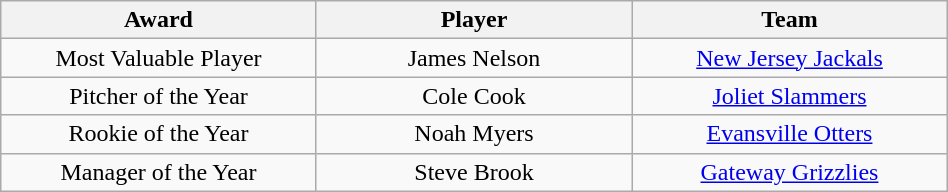<table class="wikitable"  style="width:50%; text-align:center;">
<tr>
<th style="width:25%;">Award</th>
<th style="width:25%;">Player</th>
<th style="width:25%;">Team</th>
</tr>
<tr>
<td>Most Valuable Player</td>
<td>James Nelson</td>
<td><a href='#'>New Jersey Jackals</a></td>
</tr>
<tr>
<td>Pitcher of the Year</td>
<td>Cole Cook</td>
<td><a href='#'>Joliet Slammers</a></td>
</tr>
<tr>
<td>Rookie of the Year</td>
<td>Noah Myers</td>
<td><a href='#'>Evansville Otters</a></td>
</tr>
<tr>
<td>Manager of the Year</td>
<td>Steve Brook</td>
<td><a href='#'>Gateway Grizzlies</a></td>
</tr>
</table>
